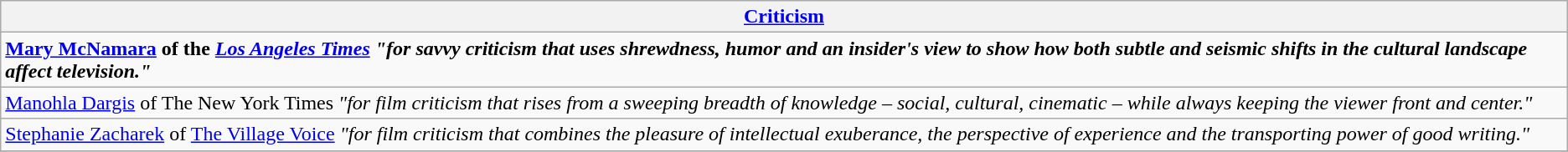<table class="wikitable" style="float:left; float:none;">
<tr>
<th><a href='#'>Criticism</a></th>
</tr>
<tr>
<td><strong><a href='#'>Mary McNamara</a> of the <em><a href='#'>Los Angeles Times</a><strong><em> "for savvy criticism that uses shrewdness, humor and an insider's view to show how both subtle and seismic shifts in the cultural landscape affect television."</td>
</tr>
<tr>
<td><a href='#'>Manohla Dargis</a> of </em>The New York Times<em> "for film criticism that rises from a sweeping breadth of knowledge – social, cultural, cinematic – while always keeping the viewer front and center."</td>
</tr>
<tr>
<td><a href='#'>Stephanie Zacharek</a> of </em><a href='#'>The Village Voice</a><em> "for film criticism that combines the pleasure of intellectual exuberance, the perspective of experience and the transporting power of good writing."</td>
</tr>
<tr>
</tr>
</table>
